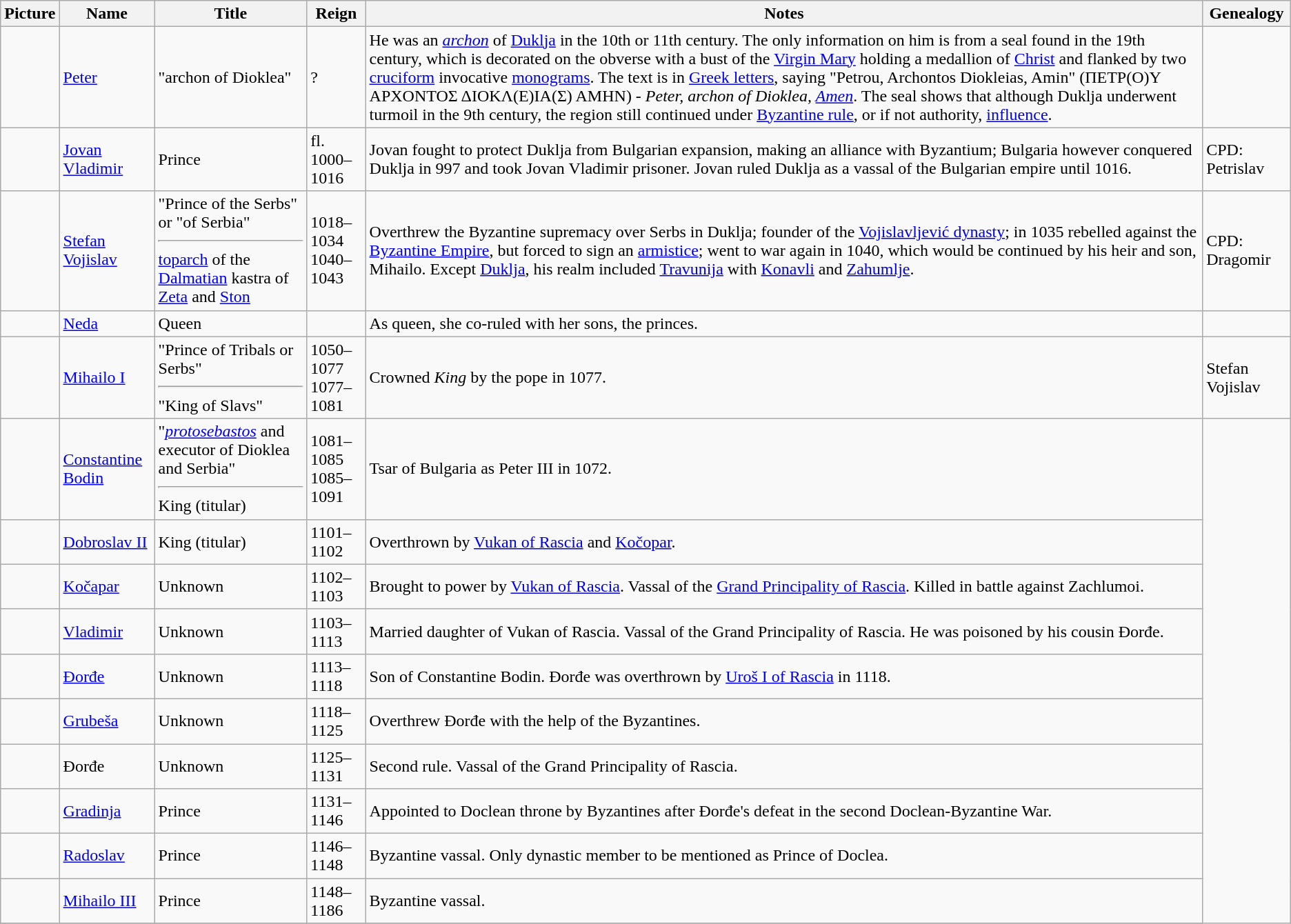<table class="wikitable">
<tr ->
<th>Picture</th>
<th>Name</th>
<th>Title</th>
<th>Reign</th>
<th>Notes</th>
<th>Genealogy</th>
</tr>
<tr ->
<td></td>
<td><a href='#'>Peter</a></td>
<td>"archon of Dioklea"</td>
<td> ?</td>
<td>He was an <em><a href='#'>archon</a></em> of <a href='#'>Duklja</a> in the 10th or 11th century. The only information on him is from a seal found in the 19th century, which is decorated on the obverse with a bust of the <a href='#'>Virgin Mary</a> holding a medallion of <a href='#'>Christ</a> and flanked by two <a href='#'>cruciform</a> invocative <a href='#'>monograms</a>. The text is in <a href='#'>Greek letters</a>, saying "Petrou, Archontos Diokleias, Amin" (ΠΕΤΡ(Ο)Υ ΑΡΧΟΝΤΟΣ ΔΙΟΚΛ(Ε)ΙΑ(Σ) ΑΜΗΝ) - <em>Peter, archon of Dioklea, <a href='#'>Amen</a></em>. The seal shows that although Duklja underwent turmoil in the 9th century, the region still continued under <a href='#'>Byzantine rule</a>, or if not authority, <a href='#'>influence</a>.</td>
</tr>
<tr ->
<td></td>
<td><a href='#'>Jovan Vladimir</a></td>
<td>Prince</td>
<td> fl. 1000–1016</td>
<td>Jovan fought to protect Duklja from Bulgarian expansion, making an alliance with Byzantium; Bulgaria however conquered Duklja in 997 and took Jovan Vladimir prisoner. Jovan ruled Duklja as a vassal of the Bulgarian empire until 1016.</td>
<td>CPD: Petrislav</td>
</tr>
<tr ->
<td></td>
<td><a href='#'>Stefan Vojislav</a></td>
<td>"Prince of the Serbs" or "of Serbia"<hr><a href='#'>toparch</a> of the <a href='#'>Dalmatian</a> kastra of <a href='#'>Zeta</a> and <a href='#'>Ston</a></td>
<td> 1018–1034<br> 1040–1043</td>
<td>Overthrew the Byzantine supremacy over Serbs in Duklja; founder of the <a href='#'>Vojislavljević dynasty</a>; in 1035 rebelled against the <a href='#'>Byzantine Empire</a>, but forced to sign an <a href='#'>armistice</a>; went to war again in 1040, which would be continued by his heir and son, Mihailo. Except <a href='#'>Duklja</a>, his realm included <a href='#'>Travunija</a> with <a href='#'>Konavli</a> and <a href='#'>Zahumlje</a>.</td>
<td>CPD: Dragomir</td>
</tr>
<tr ->
<td></td>
<td><a href='#'>Neda</a></td>
<td>Queen</td>
<td></td>
<td>As queen, she co-ruled with her sons, the princes.</td>
<td></td>
</tr>
<tr ->
<td></td>
<td><a href='#'>Mihailo I</a></td>
<td>"Prince of Tribals or Serbs"<hr>"King of Slavs"</td>
<td> 1050–1077<br> 1077–1081</td>
<td>Crowned <em>King</em> by the pope in 1077.</td>
<td>Stefan Vojislav</td>
</tr>
<tr ->
<td></td>
<td><a href='#'>Constantine Bodin</a></td>
<td>"<em><a href='#'>protosebastos</a></em> and executor of Dioklea and Serbia"<hr>King (titular)</td>
<td> 1081–1085<br> 1085–1091</td>
<td>Tsar of Bulgaria as Peter III in 1072.</td>
</tr>
<tr ->
<td></td>
<td><a href='#'>Dobroslav II</a></td>
<td>King (titular)</td>
<td>1101–1102</td>
<td>Overthrown by <a href='#'>Vukan of Rascia</a> and <a href='#'>Kočopar</a>.</td>
</tr>
<tr ->
<td></td>
<td><a href='#'>Kočapar</a></td>
<td>Unknown</td>
<td> 1102–1103</td>
<td>Brought to power by <a href='#'>Vukan of Rascia</a>. Vassal of the <a href='#'>Grand Principality of Rascia</a>. Killed in battle against Zachlumoi.</td>
</tr>
<tr ->
<td></td>
<td><a href='#'>Vladimir</a></td>
<td>Unknown</td>
<td> 1103–1113</td>
<td>Married daughter of Vukan of Rascia. Vassal of the Grand Principality of Rascia. He was poisoned by his cousin Đorđe.</td>
</tr>
<tr ->
<td></td>
<td><a href='#'>Đorđe</a></td>
<td>Unknown</td>
<td> 1113–1118</td>
<td>Son of Constantine Bodin. Đorđe was overthrown by <a href='#'>Uroš I of Rascia</a> in 1118.</td>
</tr>
<tr ->
<td></td>
<td><a href='#'>Grubeša</a></td>
<td>Unknown</td>
<td> 1118–1125</td>
<td>Overthrew Đorđe with the help of the Byzantines.</td>
</tr>
<tr ->
<td></td>
<td>Đorđe</td>
<td>Unknown</td>
<td> 1125–1131</td>
<td>Second rule. Vassal of the Grand Principality of Rascia.</td>
</tr>
<tr ->
<td></td>
<td><a href='#'>Gradinja</a></td>
<td>Prince</td>
<td> 1131–1146</td>
<td>Appointed to Doclean throne by Byzantines after Đorđe's defeat in the second Doclean-Byzantine War.</td>
</tr>
<tr ->
<td></td>
<td><a href='#'>Radoslav</a></td>
<td>Prince</td>
<td> 1146–1148</td>
<td>Byzantine vassal. Only dynastic member to be mentioned as Prince of Doclea.</td>
</tr>
<tr ->
<td></td>
<td><a href='#'>Mihailo III</a></td>
<td>Prince</td>
<td> 1148–1186</td>
<td>Byzantine vassal.</td>
</tr>
<tr ->
</tr>
</table>
